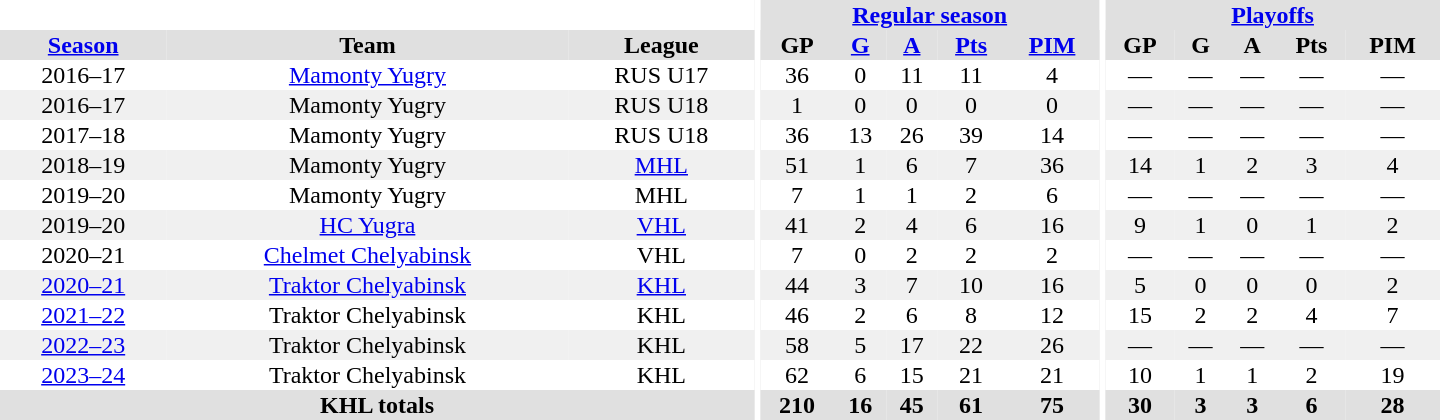<table border="0" cellpadding="1" cellspacing="0" style="text-align:center; width:60em">
<tr bgcolor="#e0e0e0">
<th colspan="3" bgcolor="#ffffff"></th>
<th rowspan="99" bgcolor="#ffffff"></th>
<th colspan="5"><a href='#'>Regular season</a></th>
<th rowspan="99" bgcolor="#ffffff"></th>
<th colspan="5"><a href='#'>Playoffs</a></th>
</tr>
<tr bgcolor="#e0e0e0">
<th><a href='#'>Season</a></th>
<th>Team</th>
<th>League</th>
<th>GP</th>
<th><a href='#'>G</a></th>
<th><a href='#'>A</a></th>
<th><a href='#'>Pts</a></th>
<th><a href='#'>PIM</a></th>
<th>GP</th>
<th>G</th>
<th>A</th>
<th>Pts</th>
<th>PIM</th>
</tr>
<tr>
<td>2016–17</td>
<td><a href='#'>Mamonty Yugry</a></td>
<td>RUS U17</td>
<td>36</td>
<td>0</td>
<td>11</td>
<td>11</td>
<td>4</td>
<td>—</td>
<td>—</td>
<td>—</td>
<td>—</td>
<td>—</td>
</tr>
<tr bgcolor="#f0f0f0">
<td>2016–17</td>
<td>Mamonty Yugry</td>
<td>RUS U18</td>
<td>1</td>
<td>0</td>
<td>0</td>
<td>0</td>
<td>0</td>
<td>—</td>
<td>—</td>
<td>—</td>
<td>—</td>
<td>—</td>
</tr>
<tr>
<td>2017–18</td>
<td>Mamonty Yugry</td>
<td>RUS U18</td>
<td>36</td>
<td>13</td>
<td>26</td>
<td>39</td>
<td>14</td>
<td>—</td>
<td>—</td>
<td>—</td>
<td>—</td>
<td>—</td>
</tr>
<tr bgcolor="#f0f0f0">
<td>2018–19</td>
<td>Mamonty Yugry</td>
<td><a href='#'>MHL</a></td>
<td>51</td>
<td>1</td>
<td>6</td>
<td>7</td>
<td>36</td>
<td>14</td>
<td>1</td>
<td>2</td>
<td>3</td>
<td>4</td>
</tr>
<tr>
<td>2019–20</td>
<td>Mamonty Yugry</td>
<td>MHL</td>
<td>7</td>
<td>1</td>
<td>1</td>
<td>2</td>
<td>6</td>
<td>—</td>
<td>—</td>
<td>—</td>
<td>—</td>
<td>—</td>
</tr>
<tr bgcolor="#f0f0f0">
<td>2019–20</td>
<td><a href='#'>HC Yugra</a></td>
<td><a href='#'>VHL</a></td>
<td>41</td>
<td>2</td>
<td>4</td>
<td>6</td>
<td>16</td>
<td>9</td>
<td>1</td>
<td>0</td>
<td>1</td>
<td>2</td>
</tr>
<tr>
<td>2020–21</td>
<td><a href='#'>Chelmet Chelyabinsk</a></td>
<td>VHL</td>
<td>7</td>
<td>0</td>
<td>2</td>
<td>2</td>
<td>2</td>
<td>—</td>
<td>—</td>
<td>—</td>
<td>—</td>
<td>—</td>
</tr>
<tr bgcolor="#f0f0f0">
<td><a href='#'>2020–21</a></td>
<td><a href='#'>Traktor Chelyabinsk</a></td>
<td><a href='#'>KHL</a></td>
<td>44</td>
<td>3</td>
<td>7</td>
<td>10</td>
<td>16</td>
<td>5</td>
<td>0</td>
<td>0</td>
<td>0</td>
<td>2</td>
</tr>
<tr>
<td><a href='#'>2021–22</a></td>
<td>Traktor Chelyabinsk</td>
<td>KHL</td>
<td>46</td>
<td>2</td>
<td>6</td>
<td>8</td>
<td>12</td>
<td>15</td>
<td>2</td>
<td>2</td>
<td>4</td>
<td>7</td>
</tr>
<tr bgcolor="#f0f0f0">
<td><a href='#'>2022–23</a></td>
<td>Traktor Chelyabinsk</td>
<td>KHL</td>
<td>58</td>
<td>5</td>
<td>17</td>
<td>22</td>
<td>26</td>
<td>—</td>
<td>—</td>
<td>—</td>
<td>—</td>
<td>—</td>
</tr>
<tr>
<td><a href='#'>2023–24</a></td>
<td>Traktor Chelyabinsk</td>
<td>KHL</td>
<td>62</td>
<td>6</td>
<td>15</td>
<td>21</td>
<td>21</td>
<td>10</td>
<td>1</td>
<td>1</td>
<td>2</td>
<td>19</td>
</tr>
<tr bgcolor="#e0e0e0">
<th colspan="3">KHL totals</th>
<th>210</th>
<th>16</th>
<th>45</th>
<th>61</th>
<th>75</th>
<th>30</th>
<th>3</th>
<th>3</th>
<th>6</th>
<th>28</th>
</tr>
</table>
